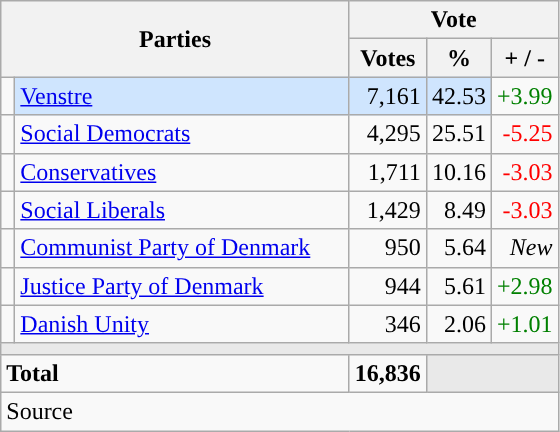<table class="wikitable" style="text-align:right;">
<tr>
<th style="text-align:centre;" rowspan="2" colspan="2" width="225">Parties</th>
<th colspan="3">Vote</th>
</tr>
<tr>
<th width="15">Votes</th>
<th width="15">%</th>
<th width="15">+ / -</th>
</tr>
<tr>
<td width="2" style="color:inherit;background:"></td>
<td bgcolor=#cfe5fe  align="left"><a href='#'>Venstre</a></td>
<td bgcolor=#cfe5fe>7,161</td>
<td bgcolor=#cfe5fe>42.53</td>
<td style=color:green;>+3.99</td>
</tr>
<tr>
<td width="2" style="color:inherit;background:"></td>
<td align="left"><a href='#'>Social Democrats</a></td>
<td>4,295</td>
<td>25.51</td>
<td style=color:red;>-5.25</td>
</tr>
<tr>
<td width="2" style="color:inherit;background:"></td>
<td align="left"><a href='#'>Conservatives</a></td>
<td>1,711</td>
<td>10.16</td>
<td style=color:red;>-3.03</td>
</tr>
<tr>
<td width="2" style="color:inherit;background:"></td>
<td align="left"><a href='#'>Social Liberals</a></td>
<td>1,429</td>
<td>8.49</td>
<td style=color:red;>-3.03</td>
</tr>
<tr>
<td width="2" style="color:inherit;background:"></td>
<td align="left"><a href='#'>Communist Party of Denmark</a></td>
<td>950</td>
<td>5.64</td>
<td><em>New</em></td>
</tr>
<tr>
<td width="2" style="color:inherit;background:"></td>
<td align="left"><a href='#'>Justice Party of Denmark</a></td>
<td>944</td>
<td>5.61</td>
<td style=color:green;>+2.98</td>
</tr>
<tr>
<td width="2" style="color:inherit;background:"></td>
<td align="left"><a href='#'>Danish Unity</a></td>
<td>346</td>
<td>2.06</td>
<td style=color:green;>+1.01</td>
</tr>
<tr>
<td colspan="7" bgcolor="#E9E9E9"></td>
</tr>
<tr>
<td align="left" colspan="2"><strong>Total</strong></td>
<td><strong>16,836</strong></td>
<td bgcolor="#E9E9E9" colspan="2"></td>
</tr>
<tr>
<td align="left" colspan="6">Source</td>
</tr>
</table>
